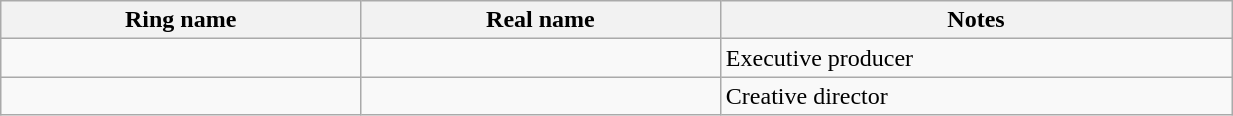<table class="wikitable sortable" style="width:65%;">
<tr>
<th width=19%>Ring name</th>
<th width=19%>Real name</th>
<th width=27%>Notes</th>
</tr>
<tr>
<td></td>
<td></td>
<td>Executive producer</td>
</tr>
<tr>
<td></td>
<td></td>
<td>Creative director</td>
</tr>
</table>
